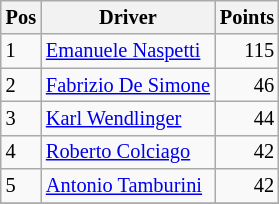<table class="wikitable" style="font-size: 85%;">
<tr>
<th>Pos</th>
<th>Driver</th>
<th>Points</th>
</tr>
<tr>
<td>1</td>
<td> <a href='#'>Emanuele Naspetti</a></td>
<td align="right">115</td>
</tr>
<tr>
<td>2</td>
<td> <a href='#'>Fabrizio De Simone</a></td>
<td align="right">46</td>
</tr>
<tr>
<td>3</td>
<td> <a href='#'>Karl Wendlinger</a></td>
<td align="right">44</td>
</tr>
<tr>
<td>4</td>
<td> <a href='#'>Roberto Colciago</a></td>
<td align="right">42</td>
</tr>
<tr>
<td>5</td>
<td> <a href='#'>Antonio Tamburini</a></td>
<td align="right">42</td>
</tr>
<tr>
</tr>
</table>
